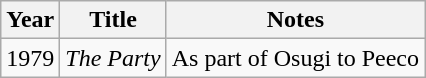<table class="wikitable">
<tr>
<th>Year</th>
<th>Title</th>
<th>Notes</th>
</tr>
<tr>
<td>1979</td>
<td><em>The Party</em></td>
<td>As part of Osugi to Peeco</td>
</tr>
</table>
